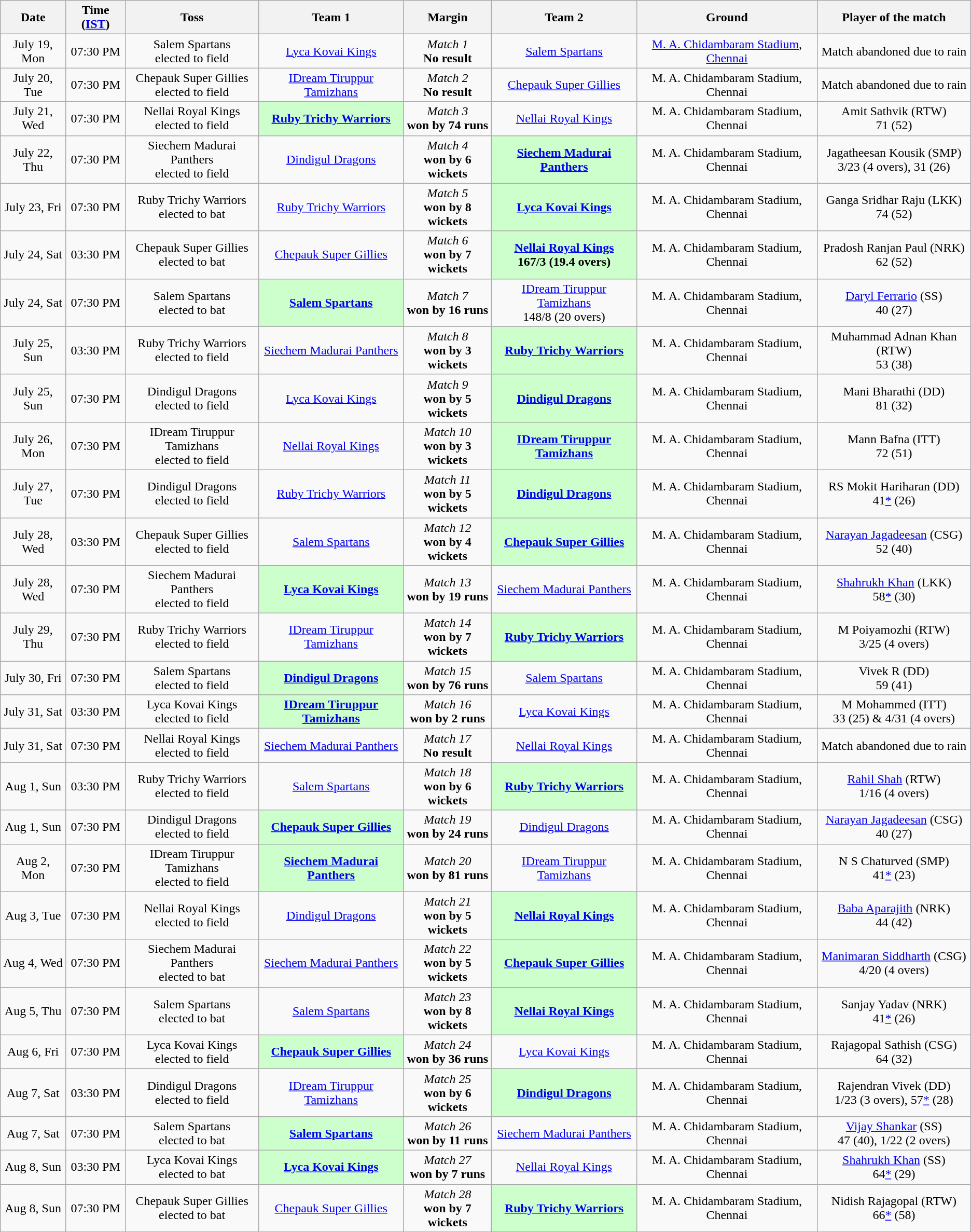<table class="wikitable" style="text-align:center">
<tr>
<th><strong>Date</strong></th>
<th><strong>Time (<a href='#'>IST</a>)</strong></th>
<th><strong>Toss</strong></th>
<th><strong>Team 1</strong></th>
<th><strong>Margin</strong></th>
<th><strong>Team 2</strong></th>
<th><strong>Ground</strong></th>
<th><strong>Player of the match</strong></th>
</tr>
<tr>
<td>July 19, Mon</td>
<td>07:30 PM</td>
<td> Salem Spartans<br>elected to field</td>
<td><a href='#'>Lyca Kovai Kings</a> <br></td>
<td><em>Match 1</em><br><strong>No result</strong><br></td>
<td><a href='#'>Salem Spartans</a></td>
<td><a href='#'>M. A. Chidambaram Stadium</a>, <a href='#'>Chennai</a></td>
<td>Match abandoned due to rain</td>
</tr>
<tr>
<td>July 20, Tue</td>
<td>07:30 PM</td>
<td> Chepauk Super Gillies<br>elected to field</td>
<td><a href='#'>IDream Tiruppur Tamizhans</a> <br> </td>
<td><em>Match 2</em><br><strong>No result</strong><br> </td>
<td><a href='#'>Chepauk Super Gillies</a></td>
<td>M. A. Chidambaram Stadium, Chennai</td>
<td>Match abandoned due to rain</td>
</tr>
<tr>
<td>July 21, Wed</td>
<td>07:30 PM</td>
<td> Nellai Royal Kings<br>elected to field</td>
<td style="background:#cfc"><strong><a href='#'>Ruby Trichy Warriors</a> <br></strong></td>
<td><em>Match 3</em><br> <strong>won by 74 runs</strong>  <br></td>
<td><a href='#'>Nellai Royal Kings</a> <br></td>
<td>M. A. Chidambaram Stadium, Chennai</td>
<td>Amit Sathvik (RTW)<br>71 (52)</td>
</tr>
<tr>
<td>July 22, Thu</td>
<td>07:30 PM</td>
<td> Siechem Madurai Panthers<br>elected to field</td>
<td><a href='#'>Dindigul Dragons</a> <br></td>
<td><em>Match 4</em><br><strong>won by 6 wickets<br></strong></td>
<td style="background:#cfc"><strong><a href='#'>Siechem Madurai Panthers</a><br></strong></td>
<td>M. A. Chidambaram Stadium, Chennai</td>
<td>Jagatheesan Kousik (SMP)<br>3/23 (4 overs), 31 (26)</td>
</tr>
<tr>
<td>July 23, Fri</td>
<td>07:30 PM</td>
<td> Ruby Trichy Warriors<br>elected to bat</td>
<td><a href='#'>Ruby Trichy Warriors</a><br></td>
<td><em>Match 5</em><br><strong>won by 8 wickets</strong><br></td>
<td style="background:#cfc"><strong><a href='#'>Lyca Kovai Kings</a><br></strong></td>
<td>M. A. Chidambaram Stadium, Chennai</td>
<td>Ganga Sridhar Raju (LKK)<br>74 (52)</td>
</tr>
<tr>
<td>July 24, Sat</td>
<td>03:30 PM</td>
<td> Chepauk Super Gillies<br>elected to bat</td>
<td><a href='#'>Chepauk Super Gillies</a><br></td>
<td><em>Match 6</em><br><strong>won by 7 wickets</strong> <br></td>
<td style="background:#cfc"><strong><a href='#'>Nellai Royal Kings</a><br>167/3 (19.4 overs)</strong></td>
<td>M. A. Chidambaram Stadium, Chennai</td>
<td>Pradosh Ranjan Paul (NRK)<br>62 (52)</td>
</tr>
<tr>
<td>July 24, Sat</td>
<td>07:30 PM</td>
<td> Salem Spartans<br>elected to bat</td>
<td style="background:#cfc"><strong><a href='#'>Salem Spartans</a><br></strong></td>
<td><em>Match 7</em><br><strong>won by 16 runs</strong><br> </td>
<td><a href='#'>IDream Tiruppur Tamizhans</a> <br>148/8 (20 overs)</td>
<td>M. A. Chidambaram Stadium, Chennai</td>
<td><a href='#'>Daryl Ferrario</a> (SS)<br>40 (27)</td>
</tr>
<tr>
<td>July 25, Sun</td>
<td>03:30 PM</td>
<td> Ruby Trichy Warriors<br>elected to field</td>
<td><a href='#'>Siechem Madurai Panthers</a><br></td>
<td><em>Match 8</em><br><strong>won by 3 wickets</strong><br> </td>
<td style="background:#cfc"><strong><a href='#'>Ruby Trichy Warriors</a><br></strong></td>
<td>M. A. Chidambaram Stadium, Chennai</td>
<td>Muhammad Adnan Khan (RTW)<br>53 (38)</td>
</tr>
<tr>
<td>July 25, Sun</td>
<td>07:30 PM</td>
<td> Dindigul Dragons<br>elected to field</td>
<td><a href='#'>Lyca Kovai Kings</a><br></td>
<td><em>Match 9</em><br><strong>won by 5 wickets</strong><br> </td>
<td style="background:#cfc"><strong><a href='#'>Dindigul Dragons</a><br></strong></td>
<td>M. A. Chidambaram Stadium, Chennai</td>
<td>Mani Bharathi (DD) <br>81 (32)</td>
</tr>
<tr>
<td>July 26, Mon</td>
<td>07:30 PM</td>
<td> IDream Tiruppur Tamizhans<br>elected to field</td>
<td><a href='#'>Nellai Royal Kings</a><br> </td>
<td><em>Match 10</em><br><strong>won by 3 wickets</strong><br></td>
<td style="background:#cfc"><strong><a href='#'>IDream Tiruppur Tamizhans</a><br></strong></td>
<td>M. A. Chidambaram Stadium, Chennai</td>
<td>Mann Bafna (ITT)<br>72 (51)</td>
</tr>
<tr>
<td>July 27, Tue</td>
<td>07:30 PM</td>
<td> Dindigul Dragons<br>elected to field</td>
<td><a href='#'>Ruby Trichy Warriors</a><br></td>
<td><em>Match 11</em><br><strong>won by 5 wickets</strong><br> </td>
<td style="background:#cfc"><strong><a href='#'>Dindigul Dragons</a><br></strong></td>
<td>M. A. Chidambaram Stadium, Chennai</td>
<td>RS Mokit Hariharan (DD)<br>41<a href='#'>*</a> (26)</td>
</tr>
<tr>
<td>July 28, Wed</td>
<td>03:30 PM</td>
<td> Chepauk Super Gillies<br>elected to field</td>
<td><a href='#'>Salem Spartans</a><br></td>
<td><em>Match 12</em><br><strong>won by 4 wickets</strong> <br> </td>
<td style="background:#cfc"><strong><a href='#'>Chepauk Super Gillies</a><br></strong></td>
<td>M. A. Chidambaram Stadium, Chennai</td>
<td><a href='#'>Narayan Jagadeesan</a> (CSG) <br>52 (40)</td>
</tr>
<tr>
<td>July 28, Wed</td>
<td>07:30 PM</td>
<td> Siechem Madurai Panthers<br>elected to field</td>
<td style="background:#cfc"><strong><a href='#'>Lyca Kovai Kings</a><br></strong></td>
<td><em>Match 13</em><br><strong>won by 19 runs</strong><br> </td>
<td><a href='#'>Siechem Madurai Panthers</a><br></td>
<td>M. A. Chidambaram Stadium, Chennai</td>
<td><a href='#'>Shahrukh Khan</a> (LKK) <br>58<a href='#'>*</a> (30)</td>
</tr>
<tr>
<td>July 29, Thu</td>
<td>07:30 PM</td>
<td> Ruby Trichy Warriors<br>elected to field</td>
<td><a href='#'>IDream Tiruppur Tamizhans</a><br></td>
<td><em>Match 14</em><br><strong>won by 7 wickets</strong> <br> </td>
<td style="background:#cfc"><strong><a href='#'>Ruby Trichy Warriors</a><br></strong></td>
<td>M. A. Chidambaram Stadium, Chennai</td>
<td>M Poiyamozhi (RTW)<br>3/25 (4 overs)</td>
</tr>
<tr>
<td>July 30, Fri</td>
<td>07:30 PM</td>
<td> Salem Spartans<br>elected to field</td>
<td style="background:#cfc"><strong><a href='#'>Dindigul Dragons</a><br></strong></td>
<td><em>Match 15</em><br><strong>won by 76 runs</strong><br> </td>
<td><a href='#'>Salem Spartans</a><br></td>
<td>M. A. Chidambaram Stadium, Chennai</td>
<td>Vivek R (DD)<br>59 (41)</td>
</tr>
<tr>
<td>July 31, Sat</td>
<td>03:30 PM</td>
<td> Lyca Kovai Kings<br>elected to field</td>
<td style="background:#cfc"><strong><a href='#'>IDream Tiruppur Tamizhans</a><br></strong></td>
<td><em>Match 16</em><br><strong>won by 2 runs</strong><br> </td>
<td><a href='#'>Lyca Kovai Kings</a><br></td>
<td>M. A. Chidambaram Stadium, Chennai</td>
<td>M Mohammed (ITT)<br>33 (25) & 4/31 (4 overs)</td>
</tr>
<tr>
<td>July 31, Sat</td>
<td>07:30 PM</td>
<td> Nellai Royal Kings<br>elected to field</td>
<td><a href='#'>Siechem Madurai Panthers</a><br></td>
<td><em>Match 17</em><br><strong>No result</strong><br> </td>
<td><a href='#'>Nellai Royal Kings</a></td>
<td>M. A. Chidambaram Stadium, Chennai</td>
<td>Match abandoned due to rain</td>
</tr>
<tr>
<td>Aug 1, Sun</td>
<td>03:30 PM</td>
<td> Ruby Trichy Warriors<br>elected to field</td>
<td><a href='#'>Salem Spartans</a><br></td>
<td><em>Match 18</em><br><strong>won by 6 wickets</strong><br> </td>
<td style="background:#cfc"><strong><a href='#'>Ruby Trichy Warriors</a><br></strong></td>
<td>M. A. Chidambaram Stadium, Chennai</td>
<td><a href='#'>Rahil Shah</a> (RTW)<br>1/16 (4 overs)</td>
</tr>
<tr>
<td>Aug 1, Sun</td>
<td>07:30 PM</td>
<td> Dindigul Dragons<br>elected to field</td>
<td style="background:#cfc"><strong><a href='#'>Chepauk Super Gillies</a><br></strong></td>
<td><em>Match 19</em><br><strong>won by 24 runs</strong><br> </td>
<td><a href='#'>Dindigul Dragons</a><br></td>
<td>M. A. Chidambaram Stadium, Chennai</td>
<td><a href='#'>Narayan Jagadeesan</a> (CSG)<br>40 (27)</td>
</tr>
<tr>
<td>Aug 2, Mon</td>
<td>07:30 PM</td>
<td> IDream Tiruppur Tamizhans<br>elected to field</td>
<td style="background:#cfc"><strong><a href='#'>Siechem Madurai Panthers</a><br></strong></td>
<td><em>Match 20</em><br><strong>won by 81 runs</strong><br> </td>
<td><a href='#'>IDream Tiruppur Tamizhans</a><br></td>
<td>M. A. Chidambaram Stadium, Chennai</td>
<td>N S Chaturved (SMP) <br>41<a href='#'>*</a> (23)</td>
</tr>
<tr>
<td>Aug 3, Tue</td>
<td>07:30 PM</td>
<td> Nellai Royal Kings<br>elected to field</td>
<td><a href='#'>Dindigul Dragons</a><br></td>
<td><em>Match 21</em><br><strong>won by 5 wickets</strong><br> </td>
<td style="background:#cfc"><strong><a href='#'>Nellai Royal Kings</a><br></strong></td>
<td>M. A. Chidambaram Stadium, Chennai</td>
<td><a href='#'>Baba Aparajith</a> (NRK) <br>44 (42)</td>
</tr>
<tr>
<td>Aug 4, Wed</td>
<td>07:30 PM</td>
<td> Siechem Madurai Panthers<br>elected to bat</td>
<td><a href='#'>Siechem Madurai Panthers</a><br></td>
<td><em>Match 22</em><br><strong>won by 5 wickets</strong><br> </td>
<td style="background:#cfc"><strong><a href='#'>Chepauk Super Gillies</a><br></strong></td>
<td>M. A. Chidambaram Stadium, Chennai</td>
<td><a href='#'>Manimaran Siddharth</a> (CSG)<br>4/20 (4 overs)</td>
</tr>
<tr>
<td>Aug 5, Thu</td>
<td>07:30 PM</td>
<td> Salem Spartans<br>elected to bat</td>
<td><a href='#'>Salem Spartans</a><br></td>
<td><em>Match 23</em><br><strong>won by 8 wickets</strong><br> </td>
<td style="background:#cfc"><strong><a href='#'>Nellai Royal Kings</a><br></strong></td>
<td>M. A. Chidambaram Stadium, Chennai</td>
<td>Sanjay Yadav (NRK) <br>41<a href='#'>*</a> (26)</td>
</tr>
<tr>
<td>Aug 6, Fri</td>
<td>07:30 PM</td>
<td> Lyca Kovai Kings<br>elected to field</td>
<td style="background:#cfc"><strong><a href='#'>Chepauk Super Gillies</a><br></strong></td>
<td><em>Match 24</em><br><strong>won by 36 runs</strong><br> </td>
<td><a href='#'>Lyca Kovai Kings</a><br></td>
<td>M. A. Chidambaram Stadium, Chennai</td>
<td>Rajagopal Sathish (CSG)<br> 64 (32)</td>
</tr>
<tr>
<td>Aug 7, Sat</td>
<td>03:30 PM</td>
<td> Dindigul Dragons<br>elected to field</td>
<td><a href='#'>IDream Tiruppur Tamizhans</a><br></td>
<td><em>Match 25</em><br><strong>won by 6 wickets</strong><br> </td>
<td style="background:#cfc"><strong><a href='#'>Dindigul Dragons</a><br></strong></td>
<td>M. A. Chidambaram Stadium, Chennai</td>
<td>Rajendran Vivek (DD)<br>1/23 (3 overs), 57<a href='#'>*</a> (28)</td>
</tr>
<tr>
<td>Aug 7, Sat</td>
<td>07:30 PM</td>
<td> Salem Spartans<br>elected to bat</td>
<td style="background:#cfc"><strong><a href='#'>Salem Spartans</a><br></strong></td>
<td><em>Match 26</em><br><strong>won by 11 runs</strong><br> </td>
<td><a href='#'>Siechem Madurai Panthers</a><br></td>
<td>M. A. Chidambaram Stadium, Chennai</td>
<td><a href='#'>Vijay Shankar</a> (SS)<br>47 (40), 1/22 (2 overs)</td>
</tr>
<tr>
<td>Aug 8, Sun</td>
<td>03:30 PM</td>
<td> Lyca Kovai Kings<br>elected to bat</td>
<td style="background:#cfc"><strong><a href='#'>Lyca Kovai Kings</a><br></strong></td>
<td><em>Match 27</em><br><strong>won by 7 runs</strong><br> </td>
<td><a href='#'>Nellai Royal Kings</a><br></td>
<td>M. A. Chidambaram Stadium, Chennai</td>
<td><a href='#'>Shahrukh Khan</a> (SS)<br>64<a href='#'>*</a> (29)</td>
</tr>
<tr>
<td>Aug 8, Sun</td>
<td>07:30 PM</td>
<td> Chepauk Super Gillies<br>elected to bat</td>
<td><a href='#'>Chepauk Super Gillies</a><br></td>
<td><em>Match 28</em><br><strong>won by 7 wickets</strong><br> </td>
<td style="background:#cfc"><strong><a href='#'>Ruby Trichy Warriors</a><br> </strong></td>
<td>M. A. Chidambaram Stadium, Chennai</td>
<td>Nidish Rajagopal (RTW)<br> 66<a href='#'>*</a> (58)</td>
</tr>
</table>
